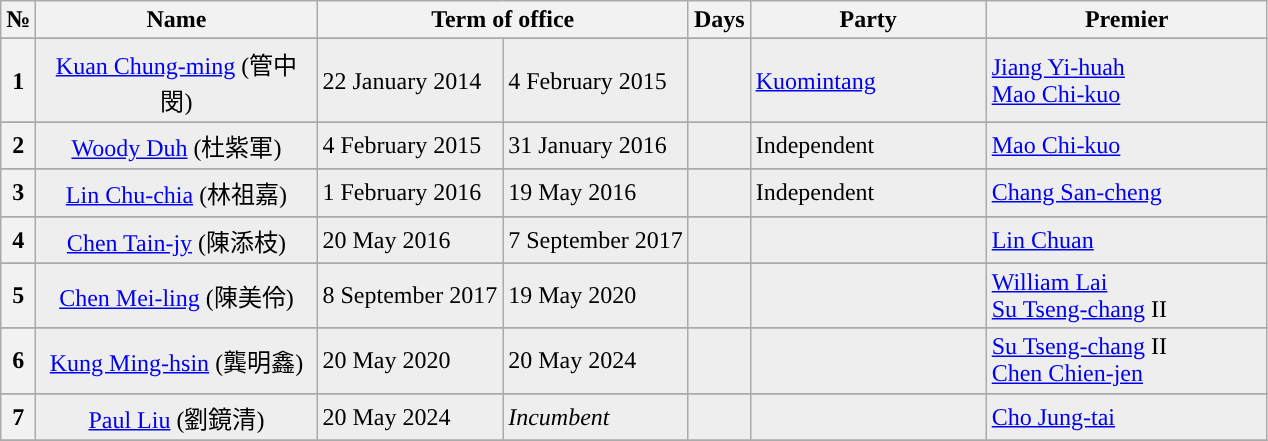<table class="wikitable">
<tr ->
<th>№</th>
<th width="180">Name</th>
<th colspan=2 width="180">Term of office</th>
<th>Days</th>
<th width="150">Party</th>
<th width="180">Premier</th>
</tr>
<tr ->
</tr>
<tr - bgcolor=#EEEEEE>
<th style="background:">1</th>
<td align=center><a href='#'>Kuan Chung-ming</a> (管中閔)</td>
<td>22 January 2014</td>
<td>4 February 2015</td>
<td></td>
<td><a href='#'>Kuomintang</a></td>
<td><a href='#'>Jiang Yi-huah</a><br><a href='#'>Mao Chi-kuo</a></td>
</tr>
<tr ->
</tr>
<tr - bgcolor=#EEEEEE>
<th style="background:">2</th>
<td align=center><a href='#'>Woody Duh</a> (杜紫軍)</td>
<td>4 February 2015</td>
<td>31 January 2016</td>
<td></td>
<td>Independent</td>
<td><a href='#'>Mao Chi-kuo</a></td>
</tr>
<tr ->
</tr>
<tr - bgcolor=#EEEEEE>
<th style="background:">3</th>
<td align=center><a href='#'>Lin Chu-chia</a> (林祖嘉)</td>
<td>1 February 2016</td>
<td>19 May 2016</td>
<td></td>
<td>Independent</td>
<td><a href='#'>Chang San-cheng</a></td>
</tr>
<tr ->
</tr>
<tr - bgcolor=#EEEEEE>
<th style="background:">4</th>
<td align=center><a href='#'>Chen Tain-jy</a> (陳添枝)</td>
<td>20 May 2016</td>
<td>7 September 2017</td>
<td></td>
<td></td>
<td><a href='#'>Lin Chuan</a></td>
</tr>
<tr ->
</tr>
<tr - bgcolor=#EEEEEE>
<th style="background:">5</th>
<td align=center><a href='#'>Chen Mei-ling</a> (陳美伶)</td>
<td>8 September 2017</td>
<td>19 May 2020</td>
<td></td>
<td></td>
<td><a href='#'>William Lai</a><br><a href='#'>Su Tseng-chang</a> II</td>
</tr>
<tr ->
</tr>
<tr - bgcolor=#EEEEEE>
<th style="background:">6</th>
<td align=center><a href='#'>Kung Ming-hsin</a> (龔明鑫)</td>
<td>20 May 2020</td>
<td>20 May 2024</td>
<td></td>
<td></td>
<td><a href='#'>Su Tseng-chang</a> II<br><a href='#'>Chen Chien-jen</a></td>
</tr>
<tr ->
</tr>
<tr - bgcolor=#EEEEEE>
<th style="background:">7</th>
<td align=center><a href='#'>Paul Liu</a> (劉鏡清)</td>
<td>20 May 2024</td>
<td><em>Incumbent</em></td>
<td></td>
<td></td>
<td><a href='#'>Cho Jung-tai</a></td>
</tr>
<tr ->
</tr>
</table>
